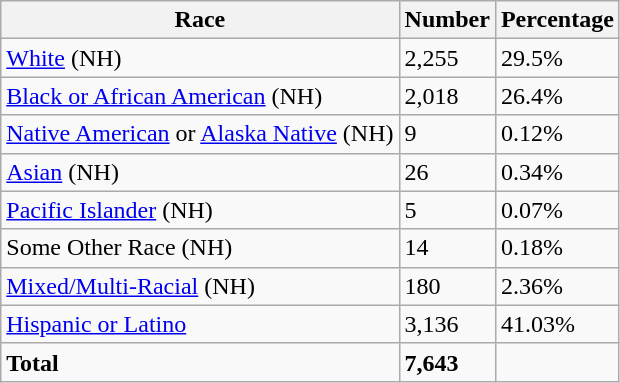<table class="wikitable">
<tr>
<th>Race</th>
<th>Number</th>
<th>Percentage</th>
</tr>
<tr>
<td><a href='#'>White</a> (NH)</td>
<td>2,255</td>
<td>29.5%</td>
</tr>
<tr>
<td><a href='#'>Black or African American</a> (NH)</td>
<td>2,018</td>
<td>26.4%</td>
</tr>
<tr>
<td><a href='#'>Native American</a> or <a href='#'>Alaska Native</a> (NH)</td>
<td>9</td>
<td>0.12%</td>
</tr>
<tr>
<td><a href='#'>Asian</a> (NH)</td>
<td>26</td>
<td>0.34%</td>
</tr>
<tr>
<td><a href='#'>Pacific Islander</a> (NH)</td>
<td>5</td>
<td>0.07%</td>
</tr>
<tr>
<td>Some Other Race (NH)</td>
<td>14</td>
<td>0.18%</td>
</tr>
<tr>
<td><a href='#'>Mixed/Multi-Racial</a> (NH)</td>
<td>180</td>
<td>2.36%</td>
</tr>
<tr>
<td><a href='#'>Hispanic or Latino</a></td>
<td>3,136</td>
<td>41.03%</td>
</tr>
<tr>
<td><strong>Total</strong></td>
<td><strong>7,643</strong></td>
<td></td>
</tr>
</table>
